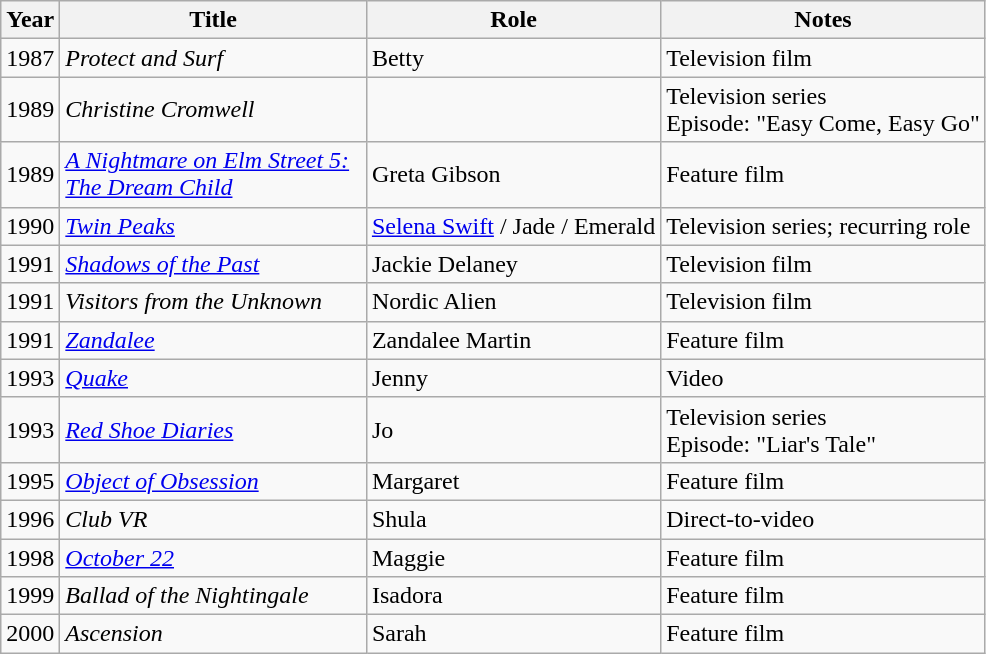<table class="wikitable sortable">
<tr>
<th>Year</th>
<th width="197">Title</th>
<th>Role</th>
<th>Notes</th>
</tr>
<tr>
<td>1987</td>
<td><em>Protect and Surf</em></td>
<td>Betty</td>
<td>Television film</td>
</tr>
<tr>
<td>1989</td>
<td><em>Christine Cromwell</em></td>
<td></td>
<td>Television series<br>Episode: "Easy Come, Easy Go"</td>
</tr>
<tr>
<td>1989</td>
<td><em><a href='#'>A Nightmare on Elm Street 5: The Dream Child</a></em></td>
<td>Greta Gibson</td>
<td>Feature film</td>
</tr>
<tr>
<td>1990</td>
<td><em><a href='#'>Twin Peaks</a></em></td>
<td><a href='#'>Selena Swift</a> / Jade / Emerald</td>
<td>Television series; recurring role</td>
</tr>
<tr>
<td>1991</td>
<td><em><a href='#'>Shadows of the Past</a></em></td>
<td>Jackie Delaney</td>
<td>Television film</td>
</tr>
<tr>
<td>1991</td>
<td><em>Visitors from the Unknown</em></td>
<td>Nordic Alien</td>
<td>Television film</td>
</tr>
<tr>
<td>1991</td>
<td><em><a href='#'>Zandalee</a></em></td>
<td>Zandalee Martin</td>
<td>Feature film</td>
</tr>
<tr>
<td>1993</td>
<td><em><a href='#'>Quake</a></em></td>
<td>Jenny</td>
<td>Video</td>
</tr>
<tr>
<td>1993</td>
<td><em><a href='#'>Red Shoe Diaries</a></em></td>
<td>Jo</td>
<td>Television series<br>Episode: "Liar's Tale"</td>
</tr>
<tr>
<td>1995</td>
<td><em><a href='#'>Object of Obsession</a></em></td>
<td>Margaret</td>
<td>Feature film</td>
</tr>
<tr>
<td>1996</td>
<td><em>Club VR</em></td>
<td>Shula</td>
<td>Direct-to-video</td>
</tr>
<tr>
<td>1998</td>
<td><em><a href='#'>October 22</a></em></td>
<td>Maggie</td>
<td>Feature film</td>
</tr>
<tr>
<td>1999</td>
<td><em>Ballad of the Nightingale</em></td>
<td>Isadora</td>
<td>Feature film</td>
</tr>
<tr>
<td>2000</td>
<td><em>Ascension</em></td>
<td>Sarah</td>
<td>Feature film</td>
</tr>
</table>
